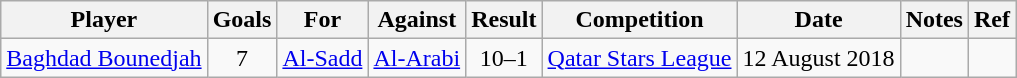<table class="wikitable" style="text-align:center;">
<tr>
<th>Player</th>
<th>Goals</th>
<th>For</th>
<th>Against</th>
<th>Result</th>
<th>Competition</th>
<th>Date</th>
<th>Notes</th>
<th>Ref</th>
</tr>
<tr>
<td align="left"><a href='#'>Baghdad Bounedjah</a></td>
<td>7</td>
<td><a href='#'>Al-Sadd</a></td>
<td><a href='#'>Al-Arabi</a></td>
<td>10–1</td>
<td><a href='#'>Qatar Stars League</a></td>
<td>12 August 2018</td>
<td></td>
<td></td>
</tr>
</table>
